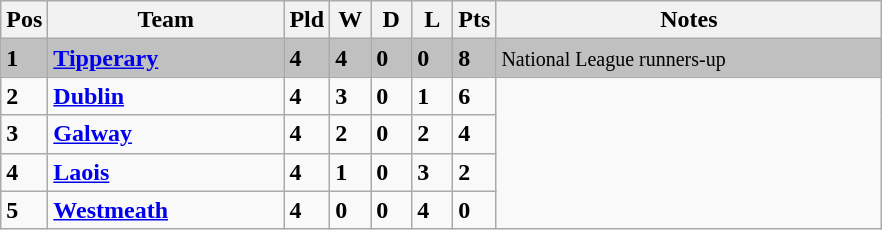<table class="wikitable" style="text-align: centre;">
<tr>
<th width=20>Pos</th>
<th width=150>Team</th>
<th width=20>Pld</th>
<th width=20>W</th>
<th width=20>D</th>
<th width=20>L</th>
<th width=20>Pts</th>
<th width=250>Notes</th>
</tr>
<tr style="background:silver;">
<td><strong>1</strong></td>
<td align=left><strong> <a href='#'>Tipperary</a> </strong></td>
<td><strong>4</strong></td>
<td><strong>4</strong></td>
<td><strong>0</strong></td>
<td><strong>0</strong></td>
<td><strong>8</strong></td>
<td><small> National League runners-up</small></td>
</tr>
<tr>
<td><strong>2</strong></td>
<td align=left><strong> <a href='#'>Dublin</a> </strong></td>
<td><strong>4</strong></td>
<td><strong>3</strong></td>
<td><strong>0</strong></td>
<td><strong>1</strong></td>
<td><strong>6</strong></td>
</tr>
<tr>
<td><strong>3</strong></td>
<td align=left><strong> <a href='#'>Galway</a> </strong></td>
<td><strong>4</strong></td>
<td><strong>2</strong></td>
<td><strong>0</strong></td>
<td><strong>2</strong></td>
<td><strong>4</strong></td>
</tr>
<tr>
<td><strong>4</strong></td>
<td align=left><strong> <a href='#'>Laois</a> </strong></td>
<td><strong>4</strong></td>
<td><strong>1</strong></td>
<td><strong>0</strong></td>
<td><strong>3</strong></td>
<td><strong>2</strong></td>
</tr>
<tr>
<td><strong>5</strong></td>
<td align=left><strong> <a href='#'>Westmeath</a> </strong></td>
<td><strong>4</strong></td>
<td><strong>0</strong></td>
<td><strong>0</strong></td>
<td><strong>4</strong></td>
<td><strong>0</strong></td>
</tr>
</table>
